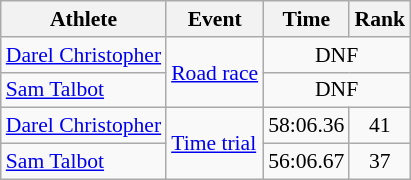<table class=wikitable style="font-size:90%; text-align:center">
<tr>
<th>Athlete</th>
<th>Event</th>
<th>Time</th>
<th>Rank</th>
</tr>
<tr>
<td align=left><a href='#'>Darel Christopher</a></td>
<td align=left rowspan=2><a href='#'>Road race</a></td>
<td colspan=2>DNF</td>
</tr>
<tr>
<td align=left><a href='#'>Sam Talbot</a></td>
<td colspan=2>DNF</td>
</tr>
<tr>
<td align=left><a href='#'>Darel Christopher</a></td>
<td align=left rowspan=2><a href='#'>Time trial</a></td>
<td>58:06.36</td>
<td>41</td>
</tr>
<tr>
<td align=left><a href='#'>Sam Talbot</a></td>
<td>56:06.67</td>
<td>37</td>
</tr>
</table>
